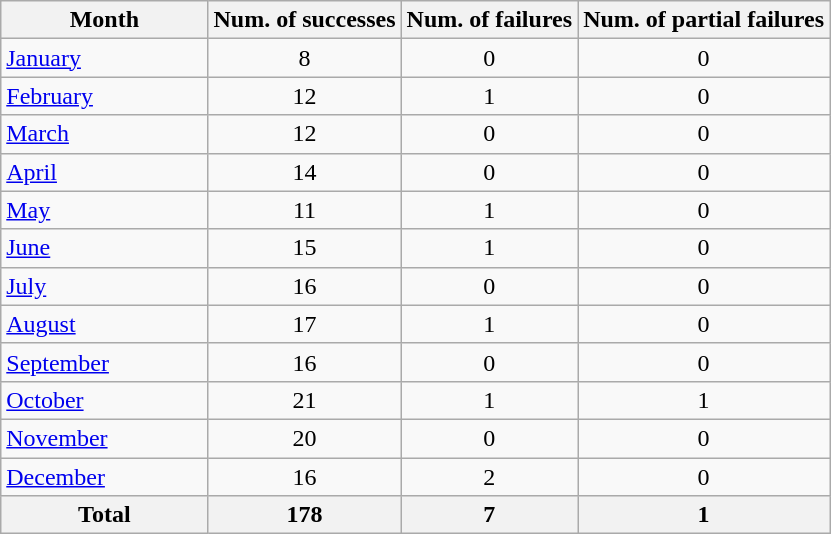<table class=wikitable style=text-align:center>
<tr>
<th width=25%>Month</th>
<th><abbr>Num.</abbr> of successes</th>
<th><abbr>Num.</abbr> of failures</th>
<th><abbr>Num.</abbr> of partial failures</th>
</tr>
<tr>
<td align=left><a href='#'>January</a></td>
<td>8</td>
<td>0</td>
<td>0</td>
</tr>
<tr>
<td align=left><a href='#'>February</a></td>
<td>12</td>
<td>1</td>
<td>0</td>
</tr>
<tr>
<td align=left><a href='#'>March</a></td>
<td>12</td>
<td>0</td>
<td>0</td>
</tr>
<tr>
<td align=left><a href='#'>April</a></td>
<td>14</td>
<td>0</td>
<td>0</td>
</tr>
<tr>
<td align=left><a href='#'>May</a></td>
<td>11</td>
<td>1</td>
<td>0</td>
</tr>
<tr>
<td align=left><a href='#'>June</a></td>
<td>15</td>
<td>1</td>
<td>0</td>
</tr>
<tr>
<td align=left><a href='#'>July</a></td>
<td>16</td>
<td>0</td>
<td>0</td>
</tr>
<tr>
<td align=left><a href='#'>August</a></td>
<td>17</td>
<td>1</td>
<td>0</td>
</tr>
<tr>
<td align=left><a href='#'>September</a></td>
<td>16</td>
<td>0</td>
<td>0</td>
</tr>
<tr>
<td align=left><a href='#'>October</a></td>
<td>21</td>
<td>1</td>
<td>1</td>
</tr>
<tr>
<td align=left><a href='#'>November</a></td>
<td>20</td>
<td>0</td>
<td>0</td>
</tr>
<tr>
<td align=left><a href='#'>December</a></td>
<td>16</td>
<td>2</td>
<td>0</td>
</tr>
<tr class="sortbottom">
<th>Total</th>
<th>178</th>
<th>7</th>
<th>1</th>
</tr>
</table>
